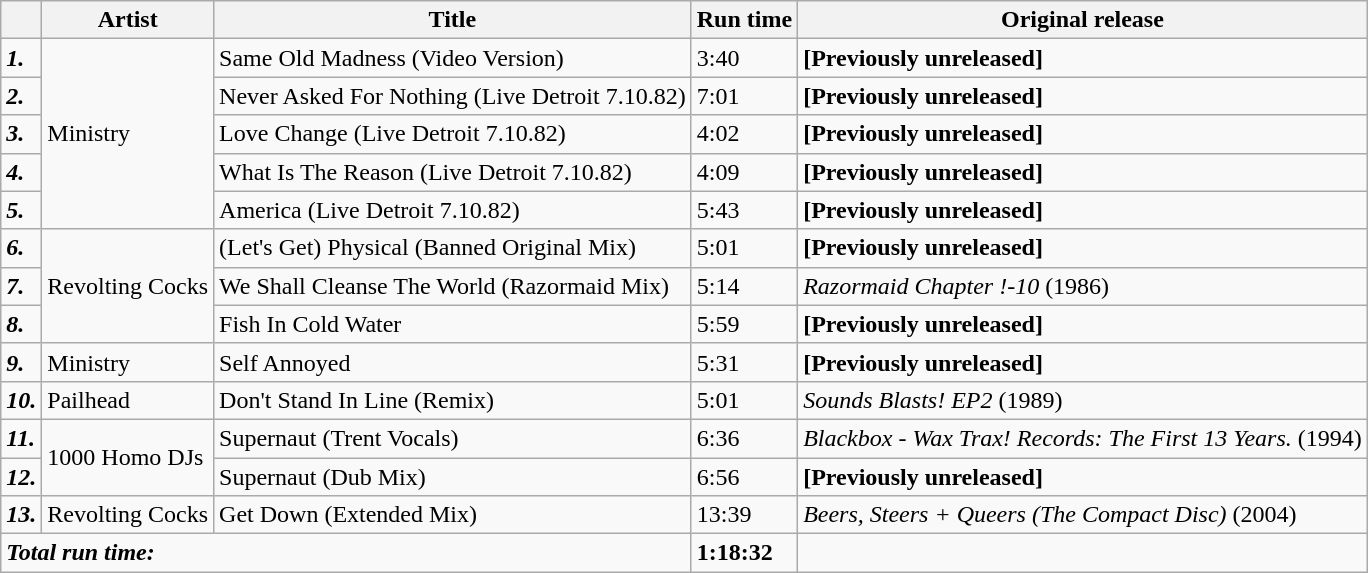<table class="wikitable sortable">
<tr>
<th></th>
<th>Artist</th>
<th>Title</th>
<th>Run time</th>
<th>Original release</th>
</tr>
<tr>
<td><strong><em>1.</em></strong></td>
<td rowspan="5">Ministry</td>
<td>Same Old Madness (Video Version)</td>
<td>3:40</td>
<td><strong>[Previously unreleased]</strong></td>
</tr>
<tr>
<td><strong><em>2.</em></strong></td>
<td>Never Asked For Nothing (Live Detroit 7.10.82)</td>
<td>7:01</td>
<td><strong>[Previously unreleased]</strong></td>
</tr>
<tr>
<td><strong><em>3.</em></strong></td>
<td>Love Change (Live Detroit 7.10.82)</td>
<td>4:02</td>
<td><strong>[Previously unreleased]</strong></td>
</tr>
<tr>
<td><strong><em>4.</em></strong></td>
<td>What Is The Reason (Live Detroit 7.10.82)</td>
<td>4:09</td>
<td><strong>[Previously unreleased]</strong></td>
</tr>
<tr>
<td><strong><em>5.</em></strong></td>
<td>America (Live Detroit 7.10.82)</td>
<td>5:43</td>
<td><strong>[Previously unreleased]</strong></td>
</tr>
<tr>
<td><strong><em>6.</em></strong></td>
<td rowspan="3">Revolting Cocks</td>
<td>(Let's Get) Physical (Banned Original Mix)</td>
<td>5:01</td>
<td><strong>[Previously unreleased]</strong></td>
</tr>
<tr>
<td><strong><em>7.</em></strong></td>
<td>We Shall Cleanse The World (Razormaid Mix)</td>
<td>5:14</td>
<td><em>Razormaid Chapter !-10</em> (1986)</td>
</tr>
<tr>
<td><strong><em>8.</em></strong></td>
<td>Fish In Cold Water</td>
<td>5:59</td>
<td><strong>[Previously unreleased]</strong></td>
</tr>
<tr>
<td><strong><em>9.</em></strong></td>
<td>Ministry</td>
<td>Self Annoyed</td>
<td>5:31</td>
<td><strong>[Previously unreleased]</strong></td>
</tr>
<tr>
<td><strong><em>10.</em></strong></td>
<td>Pailhead</td>
<td>Don't Stand In Line (Remix)</td>
<td>5:01</td>
<td><em>Sounds Blasts! EP2</em> (1989)</td>
</tr>
<tr>
<td><strong><em>11.</em></strong></td>
<td rowspan="2">1000 Homo DJs</td>
<td>Supernaut (Trent Vocals)</td>
<td>6:36</td>
<td><em>Blackbox - Wax Trax! Records: The First 13 Years.</em> (1994)</td>
</tr>
<tr>
<td><strong><em>12.</em></strong></td>
<td>Supernaut (Dub Mix)</td>
<td>6:56</td>
<td><strong>[Previously unreleased]</strong></td>
</tr>
<tr>
<td><strong><em>13.</em></strong></td>
<td>Revolting Cocks</td>
<td>Get Down (Extended Mix)</td>
<td>13:39</td>
<td><em>Beers, Steers + Queers (The Compact Disc)</em> (2004)</td>
</tr>
<tr>
<td colspan="3"><strong><em>Total run time:</em></strong></td>
<td><strong>1:18:32</strong></td>
<td></td>
</tr>
</table>
